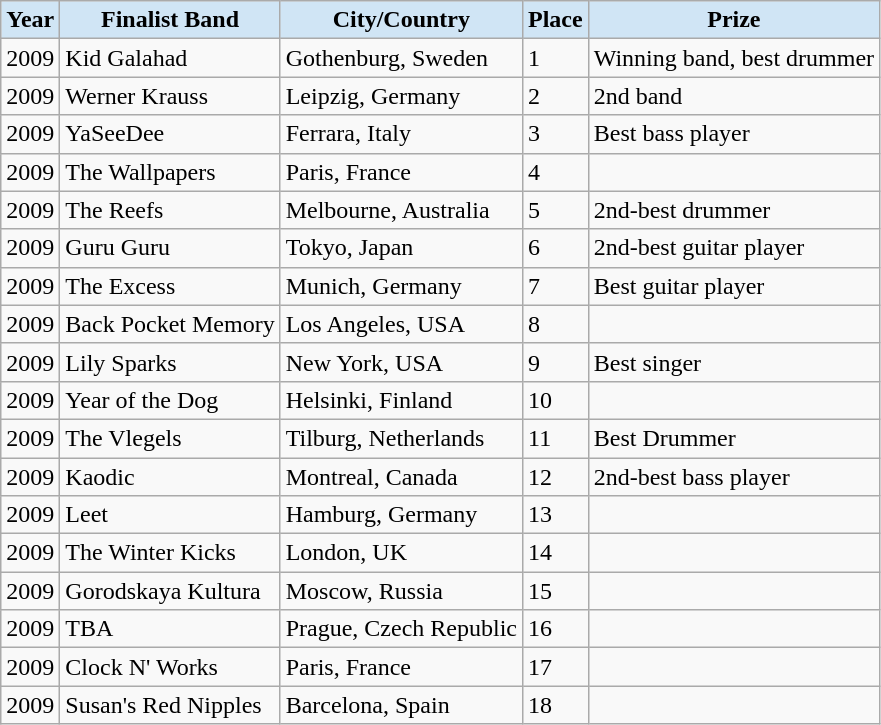<table class="wikitable collapsible">
<tr>
<th style="background:#d0e5f5">Year</th>
<th style="background:#d0e5f5">Finalist Band</th>
<th style="background:#d0e5f5">City/Country</th>
<th style="background:#d0e5f5">Place</th>
<th style="background:#d0e5f5">Prize</th>
</tr>
<tr>
<td>2009</td>
<td>Kid Galahad</td>
<td>Gothenburg, Sweden</td>
<td>1</td>
<td>Winning band, best drummer</td>
</tr>
<tr>
<td>2009</td>
<td>Werner Krauss</td>
<td>Leipzig, Germany</td>
<td>2</td>
<td>2nd band</td>
</tr>
<tr>
<td>2009</td>
<td>YaSeeDee</td>
<td>Ferrara, Italy</td>
<td>3</td>
<td>Best bass player</td>
</tr>
<tr>
<td>2009</td>
<td>The Wallpapers</td>
<td>Paris, France</td>
<td>4</td>
<td></td>
</tr>
<tr>
<td>2009</td>
<td>The Reefs</td>
<td>Melbourne, Australia</td>
<td>5</td>
<td>2nd-best drummer</td>
</tr>
<tr>
<td>2009</td>
<td>Guru Guru</td>
<td>Tokyo, Japan</td>
<td>6</td>
<td>2nd-best guitar player</td>
</tr>
<tr>
<td>2009</td>
<td>The Excess</td>
<td>Munich, Germany</td>
<td>7</td>
<td>Best guitar player</td>
</tr>
<tr>
<td>2009</td>
<td>Back Pocket Memory</td>
<td>Los Angeles, USA</td>
<td>8</td>
<td></td>
</tr>
<tr>
<td>2009</td>
<td>Lily Sparks</td>
<td>New York, USA</td>
<td>9</td>
<td>Best singer</td>
</tr>
<tr>
<td>2009</td>
<td>Year of the Dog</td>
<td>Helsinki, Finland</td>
<td>10</td>
<td></td>
</tr>
<tr>
<td>2009</td>
<td>The Vlegels</td>
<td>Tilburg, Netherlands</td>
<td>11</td>
<td>Best Drummer</td>
</tr>
<tr>
<td>2009</td>
<td>Kaodic</td>
<td>Montreal, Canada</td>
<td>12</td>
<td>2nd-best bass player</td>
</tr>
<tr>
<td>2009</td>
<td>Leet</td>
<td>Hamburg, Germany</td>
<td>13</td>
<td></td>
</tr>
<tr>
<td>2009</td>
<td>The Winter Kicks</td>
<td>London, UK</td>
<td>14</td>
<td></td>
</tr>
<tr>
<td>2009</td>
<td>Gorodskaya Kultura</td>
<td>Moscow, Russia</td>
<td>15</td>
<td></td>
</tr>
<tr>
<td>2009</td>
<td>TBA</td>
<td>Prague, Czech Republic</td>
<td>16</td>
<td></td>
</tr>
<tr>
<td>2009</td>
<td>Clock N' Works</td>
<td>Paris, France</td>
<td>17</td>
<td></td>
</tr>
<tr>
<td>2009</td>
<td>Susan's Red Nipples</td>
<td>Barcelona, Spain</td>
<td>18</td>
<td></td>
</tr>
</table>
